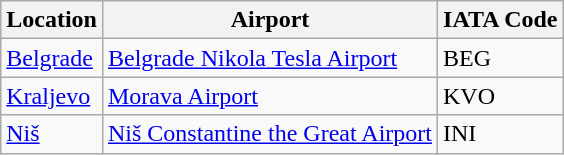<table class="wikitable">
<tr>
<th>Location</th>
<th>Airport</th>
<th>IATA Code</th>
</tr>
<tr>
<td><a href='#'>Belgrade</a></td>
<td><a href='#'>Belgrade Nikola Tesla Airport</a></td>
<td>BEG</td>
</tr>
<tr>
<td><a href='#'>Kraljevo</a></td>
<td><a href='#'>Morava Airport</a></td>
<td>KVO</td>
</tr>
<tr>
<td><a href='#'>Niš</a></td>
<td><a href='#'>Niš Constantine the Great Airport</a></td>
<td>INI</td>
</tr>
</table>
